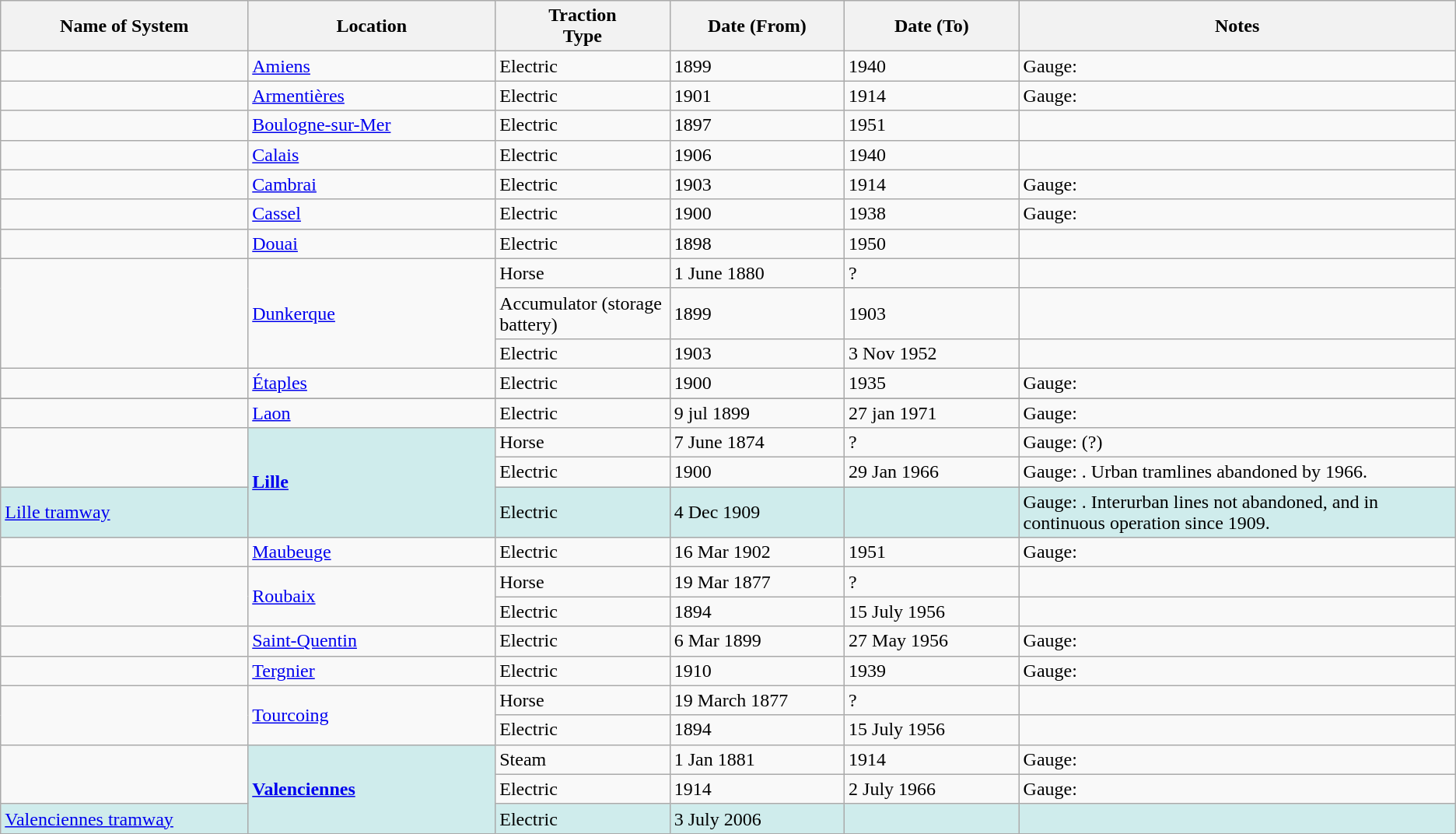<table class="wikitable">
<tr>
<th width=17%>Name of System</th>
<th width=17%>Location</th>
<th width=12%>Traction<br>Type</th>
<th width=12%>Date (From)</th>
<th width=12%>Date (To)</th>
<th width=30%>Notes</th>
</tr>
<tr>
<td> </td>
<td><a href='#'>Amiens</a></td>
<td>Electric</td>
<td>1899</td>
<td>1940</td>
<td>Gauge: </td>
</tr>
<tr>
<td> </td>
<td><a href='#'>Armentières</a></td>
<td>Electric</td>
<td>1901</td>
<td>1914</td>
<td>Gauge: </td>
</tr>
<tr>
<td> </td>
<td><a href='#'>Boulogne-sur-Mer</a></td>
<td>Electric</td>
<td>1897</td>
<td>1951</td>
<td> </td>
</tr>
<tr>
<td> </td>
<td><a href='#'>Calais</a></td>
<td>Electric</td>
<td>1906</td>
<td>1940</td>
<td> </td>
</tr>
<tr>
<td> </td>
<td><a href='#'>Cambrai</a></td>
<td>Electric</td>
<td>1903</td>
<td>1914</td>
<td>Gauge: </td>
</tr>
<tr>
<td> </td>
<td><a href='#'>Cassel</a></td>
<td>Electric</td>
<td>1900</td>
<td>1938</td>
<td>Gauge: </td>
</tr>
<tr>
<td> </td>
<td><a href='#'>Douai</a></td>
<td>Electric</td>
<td>1898</td>
<td>1950</td>
<td> </td>
</tr>
<tr>
<td rowspan="3"> </td>
<td rowspan="3"><a href='#'>Dunkerque</a></td>
<td>Horse</td>
<td>1 June 1880</td>
<td>?</td>
<td> </td>
</tr>
<tr>
<td>Accumulator (storage battery)</td>
<td>1899</td>
<td>1903</td>
<td> </td>
</tr>
<tr>
<td>Electric</td>
<td>1903</td>
<td>3 Nov 1952</td>
<td> </td>
</tr>
<tr>
<td> </td>
<td><a href='#'>Étaples</a></td>
<td>Electric</td>
<td>1900</td>
<td>1935</td>
<td>Gauge: </td>
</tr>
<tr>
</tr>
<tr>
<td> </td>
<td><a href='#'>Laon</a></td>
<td>Electric</td>
<td>9 jul 1899</td>
<td>27 jan 1971</td>
<td>Gauge: </td>
</tr>
<tr>
<td rowspan="2"> </td>
<td style="background:#CFECEC" rowspan="3"><strong><a href='#'>Lille</a></strong></td>
<td>Horse</td>
<td>7 June 1874</td>
<td>?</td>
<td>Gauge: (?)</td>
</tr>
<tr>
<td>Electric</td>
<td>1900</td>
<td>29 Jan 1966</td>
<td>Gauge: . Urban tramlines abandoned by 1966.</td>
</tr>
<tr style="background:#CFECEC">
<td><a href='#'>Lille tramway</a></td>
<td>Electric</td>
<td>4 Dec 1909</td>
<td> </td>
<td>Gauge: . Interurban lines not abandoned, and in continuous operation since 1909.</td>
</tr>
<tr>
<td> </td>
<td><a href='#'>Maubeuge</a></td>
<td>Electric</td>
<td>16 Mar 1902</td>
<td>1951</td>
<td>Gauge: </td>
</tr>
<tr>
<td rowspan="2"> </td>
<td rowspan="2"><a href='#'>Roubaix</a></td>
<td>Horse</td>
<td>19 Mar 1877</td>
<td>?</td>
<td> </td>
</tr>
<tr>
<td>Electric</td>
<td>1894</td>
<td>15 July 1956</td>
<td></td>
</tr>
<tr>
<td> </td>
<td><a href='#'>Saint-Quentin</a></td>
<td>Electric</td>
<td>6 Mar 1899</td>
<td>27 May 1956</td>
<td>Gauge: </td>
</tr>
<tr>
<td> </td>
<td><a href='#'>Tergnier</a></td>
<td>Electric</td>
<td>1910</td>
<td>1939</td>
<td>Gauge: </td>
</tr>
<tr>
<td rowspan="2"> </td>
<td rowspan="2"><a href='#'>Tourcoing</a></td>
<td>Horse</td>
<td>19 March 1877</td>
<td>?</td>
<td> </td>
</tr>
<tr>
<td>Electric</td>
<td>1894</td>
<td>15 July 1956</td>
<td></td>
</tr>
<tr>
<td rowspan="2"> </td>
<td rowspan="3" style="background:#CFECEC"><strong><a href='#'>Valenciennes</a></strong></td>
<td>Steam</td>
<td>1 Jan 1881</td>
<td>1914</td>
<td>Gauge: </td>
</tr>
<tr>
<td>Electric</td>
<td>1914</td>
<td>2 July 1966</td>
<td>Gauge: </td>
</tr>
<tr style="background:#CFECEC">
<td><a href='#'>Valenciennes tramway</a></td>
<td>Electric</td>
<td>3 July 2006</td>
<td> </td>
<td></td>
</tr>
</table>
